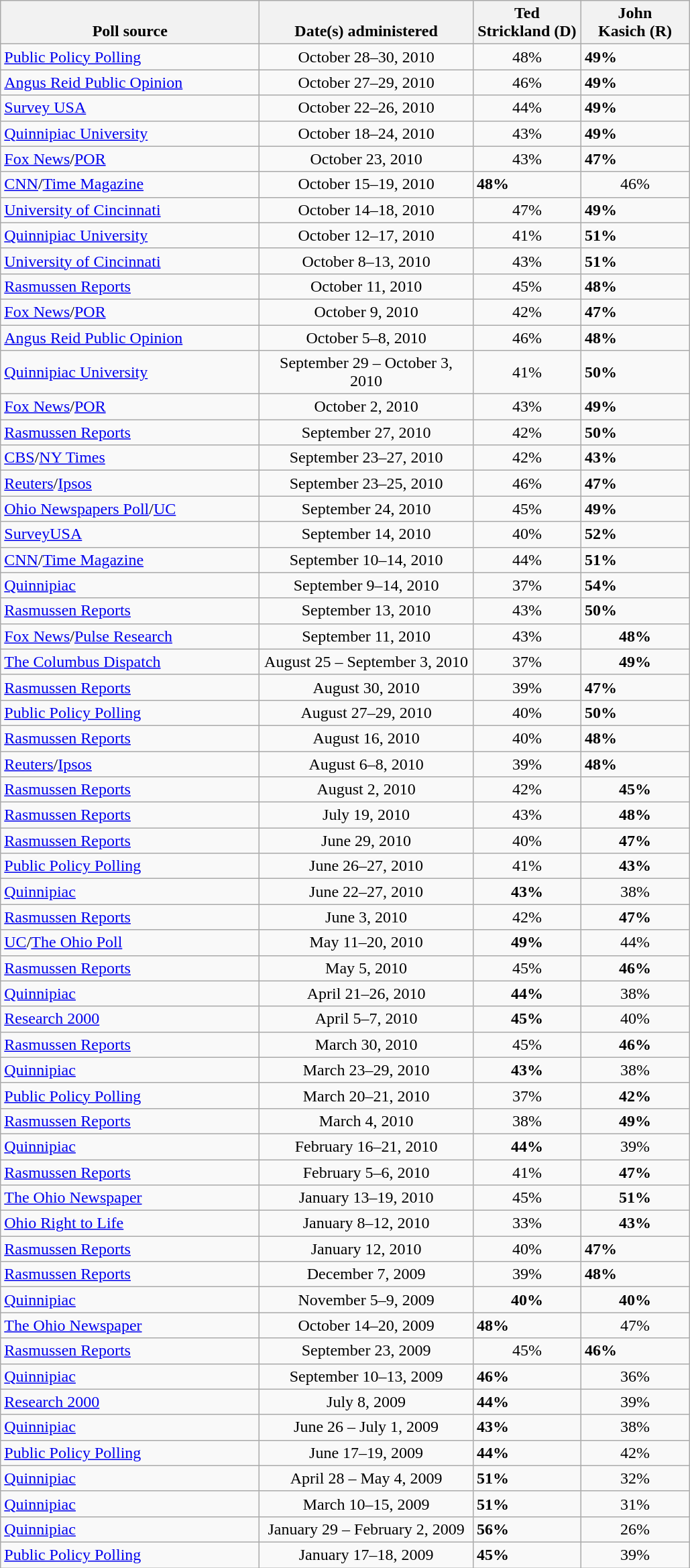<table class="wikitable">
<tr valign=bottom>
<th style="width:250px;">Poll source</th>
<th style="width:205px;">Date(s) administered</th>
<th style="width:100px;">Ted<br>Strickland (D)</th>
<th style="width:100px;">John<br>Kasich (R)</th>
</tr>
<tr>
<td><a href='#'>Public Policy Polling</a></td>
<td align=center>October 28–30, 2010</td>
<td align=center>48%</td>
<td><strong>49%</strong></td>
</tr>
<tr>
<td><a href='#'>Angus Reid Public Opinion</a></td>
<td align=center>October 27–29, 2010</td>
<td align=center>46%</td>
<td><strong>49%</strong></td>
</tr>
<tr>
<td><a href='#'>Survey USA</a></td>
<td align=center>October 22–26, 2010</td>
<td align=center>44%</td>
<td><strong>49%</strong></td>
</tr>
<tr>
<td><a href='#'>Quinnipiac University</a></td>
<td align=center>October 18–24, 2010</td>
<td align=center>43%</td>
<td><strong>49%</strong></td>
</tr>
<tr>
<td><a href='#'>Fox News</a>/<a href='#'>POR</a></td>
<td align=center>October 23, 2010</td>
<td align=center>43%</td>
<td><strong>47%</strong></td>
</tr>
<tr>
<td><a href='#'>CNN</a>/<a href='#'>Time Magazine</a></td>
<td align=center>October 15–19, 2010</td>
<td><strong>48%</strong></td>
<td align=center>46%</td>
</tr>
<tr>
<td><a href='#'>University of Cincinnati</a></td>
<td align=center>October 14–18, 2010</td>
<td align=center>47%</td>
<td><strong>49%</strong></td>
</tr>
<tr>
<td><a href='#'>Quinnipiac University</a></td>
<td align=center>October 12–17, 2010</td>
<td align=center>41%</td>
<td><strong>51%</strong></td>
</tr>
<tr>
<td><a href='#'>University of Cincinnati</a></td>
<td align=center>October 8–13, 2010</td>
<td align=center>43%</td>
<td><strong>51%</strong></td>
</tr>
<tr>
<td><a href='#'>Rasmussen Reports</a></td>
<td align=center>October 11, 2010</td>
<td align=center>45%</td>
<td><strong>48%</strong></td>
</tr>
<tr>
<td><a href='#'>Fox News</a>/<a href='#'>POR</a></td>
<td align=center>October 9, 2010</td>
<td align=center>42%</td>
<td><strong>47%</strong></td>
</tr>
<tr>
<td><a href='#'>Angus Reid Public Opinion</a></td>
<td align=center>October 5–8, 2010</td>
<td align=center>46%</td>
<td><strong>48%</strong></td>
</tr>
<tr>
<td><a href='#'>Quinnipiac University</a></td>
<td align=center>September 29 – October 3, 2010</td>
<td align=center>41%</td>
<td><strong>50%</strong></td>
</tr>
<tr>
<td><a href='#'>Fox News</a>/<a href='#'>POR</a></td>
<td align=center>October 2, 2010</td>
<td align=center>43%</td>
<td><strong>49%</strong></td>
</tr>
<tr>
<td><a href='#'>Rasmussen Reports</a></td>
<td align=center>September 27, 2010</td>
<td align=center>42%</td>
<td><strong>50%</strong></td>
</tr>
<tr>
<td><a href='#'>CBS</a>/<a href='#'>NY Times</a></td>
<td align=center>September 23–27, 2010</td>
<td align=center>42%</td>
<td><strong>43%</strong></td>
</tr>
<tr>
<td><a href='#'>Reuters</a>/<a href='#'>Ipsos</a></td>
<td align=center>September 23–25, 2010</td>
<td align=center>46%</td>
<td><strong>47%</strong></td>
</tr>
<tr>
<td><a href='#'>Ohio Newspapers Poll</a>/<a href='#'>UC</a></td>
<td align=center>September 24, 2010</td>
<td align=center>45%</td>
<td><strong>49%</strong></td>
</tr>
<tr>
<td><a href='#'>SurveyUSA</a></td>
<td align=center>September 14, 2010</td>
<td align=center>40%</td>
<td><strong>52%</strong></td>
</tr>
<tr>
<td><a href='#'>CNN</a>/<a href='#'>Time Magazine</a></td>
<td align=center>September 10–14, 2010</td>
<td align=center>44%</td>
<td><strong>51%</strong></td>
</tr>
<tr>
<td><a href='#'>Quinnipiac</a></td>
<td align=center>September 9–14, 2010</td>
<td align=center>37%</td>
<td><strong>54%</strong></td>
</tr>
<tr>
<td><a href='#'>Rasmussen Reports</a></td>
<td align=center>September 13, 2010</td>
<td align=center>43%</td>
<td><strong>50%</strong></td>
</tr>
<tr>
<td><a href='#'>Fox News</a>/<a href='#'>Pulse Research</a></td>
<td align=center>September 11, 2010</td>
<td align=center>43%</td>
<td align=center ><strong>48%</strong></td>
</tr>
<tr>
<td><a href='#'>The Columbus Dispatch</a></td>
<td align=center>August 25 – September 3, 2010</td>
<td align=center>37%</td>
<td align=center ><strong>49%</strong></td>
</tr>
<tr>
<td><a href='#'>Rasmussen Reports</a></td>
<td align=center>August 30, 2010</td>
<td align=center>39%</td>
<td><strong>47%</strong></td>
</tr>
<tr>
<td><a href='#'>Public Policy Polling</a></td>
<td align=center>August 27–29, 2010</td>
<td align=center>40%</td>
<td><strong>50%</strong></td>
</tr>
<tr>
<td><a href='#'>Rasmussen Reports</a></td>
<td align=center>August 16, 2010</td>
<td align=center>40%</td>
<td><strong>48%</strong></td>
</tr>
<tr>
<td><a href='#'>Reuters</a>/<a href='#'>Ipsos</a></td>
<td align=center>August 6–8, 2010</td>
<td align=center>39%</td>
<td><strong>48%</strong></td>
</tr>
<tr>
<td><a href='#'>Rasmussen Reports</a></td>
<td align=center>August 2, 2010</td>
<td align=center>42%</td>
<td align=center ><strong>45%</strong></td>
</tr>
<tr>
<td><a href='#'>Rasmussen Reports</a></td>
<td align=center>July 19, 2010</td>
<td align=center>43%</td>
<td align=center ><strong>48%</strong></td>
</tr>
<tr>
<td><a href='#'>Rasmussen Reports</a></td>
<td align=center>June 29, 2010</td>
<td align=center>40%</td>
<td align=center ><strong>47%</strong></td>
</tr>
<tr>
<td><a href='#'>Public Policy Polling</a></td>
<td align=center>June 26–27, 2010</td>
<td align=center>41%</td>
<td align=center ><strong>43%</strong></td>
</tr>
<tr>
<td><a href='#'>Quinnipiac</a></td>
<td align=center>June 22–27, 2010</td>
<td align=center ><strong>43%</strong></td>
<td align=center>38%</td>
</tr>
<tr>
<td><a href='#'>Rasmussen Reports</a></td>
<td align=center>June 3, 2010</td>
<td align=center>42%</td>
<td align=center ><strong>47%</strong></td>
</tr>
<tr>
<td><a href='#'>UC</a>/<a href='#'>The Ohio Poll</a></td>
<td align=center>May 11–20, 2010</td>
<td align=center ><strong>49%</strong></td>
<td align=center>44%</td>
</tr>
<tr>
<td><a href='#'>Rasmussen Reports</a></td>
<td align=center>May 5, 2010</td>
<td align=center>45%</td>
<td align=center ><strong>46%</strong></td>
</tr>
<tr>
<td><a href='#'>Quinnipiac</a></td>
<td align=center>April 21–26, 2010</td>
<td align=center ><strong>44%</strong></td>
<td align=center>38%</td>
</tr>
<tr>
<td><a href='#'>Research 2000</a></td>
<td align=center>April 5–7, 2010</td>
<td align=center ><strong>45%</strong></td>
<td align=center>40%</td>
</tr>
<tr>
<td><a href='#'>Rasmussen Reports</a></td>
<td align=center>March 30, 2010</td>
<td align=center>45%</td>
<td align=center ><strong>46%</strong></td>
</tr>
<tr>
<td><a href='#'>Quinnipiac</a></td>
<td align=center>March 23–29, 2010</td>
<td align=center ><strong>43%</strong></td>
<td align=center>38%</td>
</tr>
<tr>
<td><a href='#'>Public Policy Polling</a></td>
<td align=center>March 20–21, 2010</td>
<td align=center>37%</td>
<td align=center ><strong>42%</strong></td>
</tr>
<tr>
<td><a href='#'>Rasmussen Reports</a></td>
<td align=center>March 4, 2010</td>
<td align=center>38%</td>
<td align=center ><strong>49%</strong></td>
</tr>
<tr>
<td><a href='#'>Quinnipiac</a></td>
<td align=center>February 16–21, 2010</td>
<td align=center ><strong>44%</strong></td>
<td align=center>39%</td>
</tr>
<tr>
<td><a href='#'>Rasmussen Reports</a></td>
<td align=center>February 5–6, 2010</td>
<td align=center>41%</td>
<td align=center ><strong>47%</strong></td>
</tr>
<tr>
<td><a href='#'>The Ohio Newspaper</a></td>
<td align=center>January 13–19, 2010</td>
<td align=center>45%</td>
<td align=center ><strong>51%</strong></td>
</tr>
<tr>
<td><a href='#'>Ohio Right to Life</a></td>
<td align=center>January 8–12, 2010</td>
<td align=center>33%</td>
<td align=center ><strong>43%</strong></td>
</tr>
<tr>
<td><a href='#'>Rasmussen Reports</a></td>
<td align=center>January 12, 2010</td>
<td align=center>40%</td>
<td><strong>47%</strong></td>
</tr>
<tr>
<td><a href='#'>Rasmussen Reports</a></td>
<td align=center>December 7, 2009</td>
<td align=center>39%</td>
<td><strong>48%</strong></td>
</tr>
<tr>
<td><a href='#'>Quinnipiac</a></td>
<td align=center>November 5–9, 2009</td>
<td align=center><strong>40%</strong></td>
<td align=center><strong>40%</strong></td>
</tr>
<tr>
<td><a href='#'>The Ohio Newspaper</a></td>
<td align=center>October 14–20, 2009</td>
<td><strong>48%</strong></td>
<td align=center>47%</td>
</tr>
<tr>
<td><a href='#'>Rasmussen Reports</a></td>
<td align=center>September 23, 2009</td>
<td align=center>45%</td>
<td><strong>46%</strong></td>
</tr>
<tr>
<td><a href='#'>Quinnipiac</a></td>
<td align=center>September 10–13, 2009</td>
<td><strong>46%</strong></td>
<td align=center>36%</td>
</tr>
<tr>
<td><a href='#'>Research 2000</a></td>
<td align=center>July 8, 2009</td>
<td><strong>44%</strong></td>
<td align=center>39%</td>
</tr>
<tr>
<td><a href='#'>Quinnipiac</a></td>
<td align=center>June 26 – July 1, 2009</td>
<td><strong>43%</strong></td>
<td align=center>38%</td>
</tr>
<tr>
<td><a href='#'>Public Policy Polling</a></td>
<td align=center>June 17–19, 2009</td>
<td><strong>44%</strong></td>
<td align=center>42%</td>
</tr>
<tr>
<td><a href='#'>Quinnipiac</a></td>
<td align=center>April 28 – May 4, 2009</td>
<td><strong>51%</strong></td>
<td align=center>32%</td>
</tr>
<tr>
<td><a href='#'>Quinnipiac</a></td>
<td align=center>March 10–15, 2009</td>
<td><strong>51%</strong></td>
<td align=center>31%</td>
</tr>
<tr>
<td><a href='#'>Quinnipiac</a></td>
<td align=center>January 29 – February 2, 2009</td>
<td><strong>56%</strong></td>
<td align=center>26%</td>
</tr>
<tr>
<td><a href='#'>Public Policy Polling</a></td>
<td align=center>January 17–18, 2009</td>
<td><strong>45%</strong></td>
<td align=center>39%</td>
</tr>
</table>
